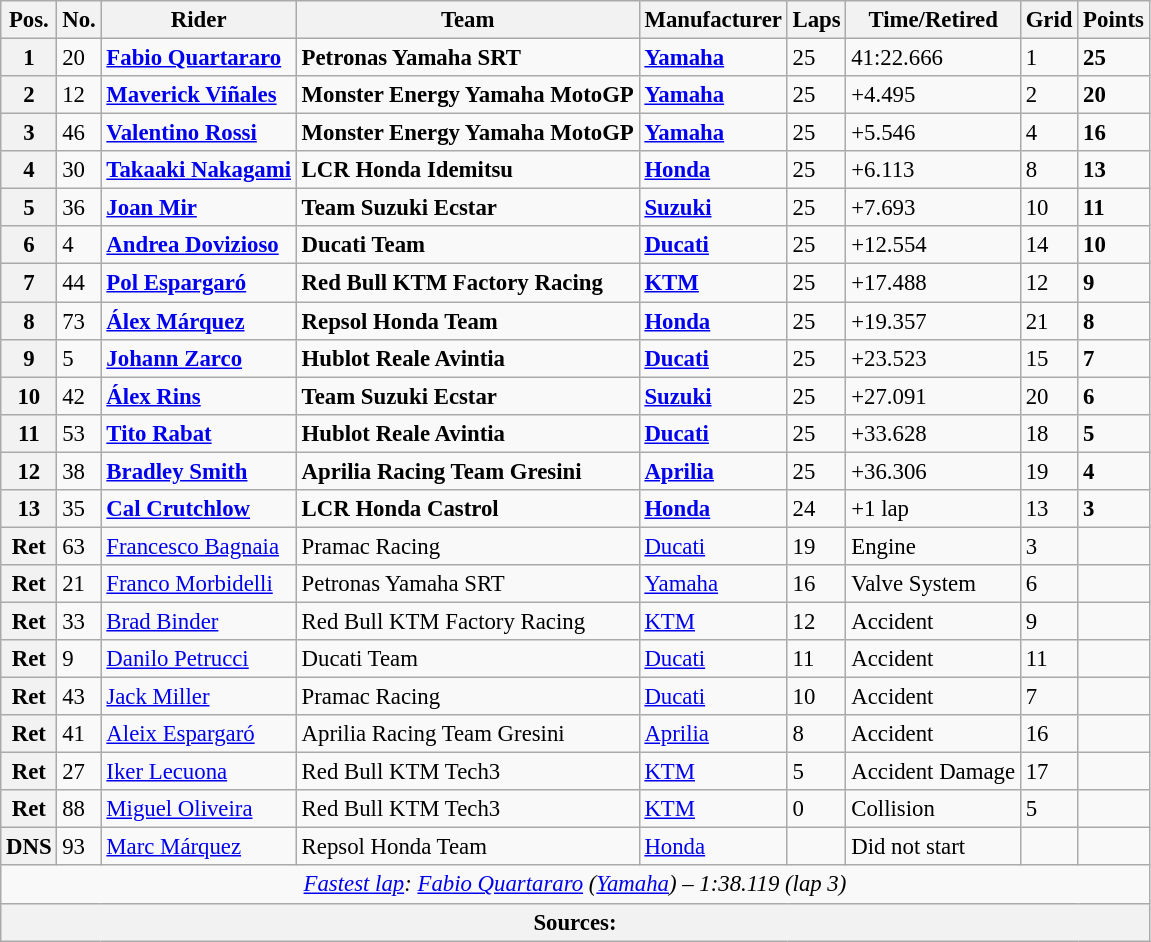<table class="wikitable" style="font-size: 95%;">
<tr>
<th>Pos.</th>
<th>No.</th>
<th>Rider</th>
<th>Team</th>
<th>Manufacturer</th>
<th>Laps</th>
<th>Time/Retired</th>
<th>Grid</th>
<th>Points</th>
</tr>
<tr>
<th>1</th>
<td>20</td>
<td> <strong><a href='#'>Fabio Quartararo</a></strong></td>
<td><strong>Petronas Yamaha SRT</strong></td>
<td><strong><a href='#'>Yamaha</a></strong></td>
<td>25</td>
<td>41:22.666</td>
<td>1</td>
<td><strong>25</strong></td>
</tr>
<tr>
<th>2</th>
<td>12</td>
<td> <strong><a href='#'>Maverick Viñales</a></strong></td>
<td><strong>Monster Energy Yamaha MotoGP</strong></td>
<td><strong><a href='#'>Yamaha</a></strong></td>
<td>25</td>
<td>+4.495</td>
<td>2</td>
<td><strong>20</strong></td>
</tr>
<tr>
<th>3</th>
<td>46</td>
<td> <strong><a href='#'>Valentino Rossi</a></strong></td>
<td><strong>Monster Energy Yamaha MotoGP</strong></td>
<td><strong><a href='#'>Yamaha</a></strong></td>
<td>25</td>
<td>+5.546</td>
<td>4</td>
<td><strong>16</strong></td>
</tr>
<tr>
<th>4</th>
<td>30</td>
<td> <strong><a href='#'>Takaaki Nakagami</a></strong></td>
<td><strong>LCR Honda Idemitsu</strong></td>
<td><strong><a href='#'>Honda</a></strong></td>
<td>25</td>
<td>+6.113</td>
<td>8</td>
<td><strong>13</strong></td>
</tr>
<tr>
<th>5</th>
<td>36</td>
<td> <strong><a href='#'>Joan Mir</a></strong></td>
<td><strong>Team Suzuki Ecstar</strong></td>
<td><strong><a href='#'>Suzuki</a></strong></td>
<td>25</td>
<td>+7.693</td>
<td>10</td>
<td><strong>11</strong></td>
</tr>
<tr>
<th>6</th>
<td>4</td>
<td> <strong><a href='#'>Andrea Dovizioso</a></strong></td>
<td><strong>Ducati Team</strong></td>
<td><strong><a href='#'>Ducati</a></strong></td>
<td>25</td>
<td>+12.554</td>
<td>14</td>
<td><strong>10</strong></td>
</tr>
<tr>
<th>7</th>
<td>44</td>
<td> <strong><a href='#'>Pol Espargaró</a></strong></td>
<td><strong>Red Bull KTM Factory Racing</strong></td>
<td><strong><a href='#'>KTM</a></strong></td>
<td>25</td>
<td>+17.488</td>
<td>12</td>
<td><strong>9</strong></td>
</tr>
<tr>
<th>8</th>
<td>73</td>
<td> <strong><a href='#'>Álex Márquez</a></strong></td>
<td><strong>Repsol Honda Team</strong></td>
<td><strong><a href='#'>Honda</a></strong></td>
<td>25</td>
<td>+19.357</td>
<td>21</td>
<td><strong>8</strong></td>
</tr>
<tr>
<th>9</th>
<td>5</td>
<td> <strong><a href='#'>Johann Zarco</a></strong></td>
<td><strong>Hublot Reale Avintia</strong></td>
<td><strong><a href='#'>Ducati</a></strong></td>
<td>25</td>
<td>+23.523</td>
<td>15</td>
<td><strong>7</strong></td>
</tr>
<tr>
<th>10</th>
<td>42</td>
<td> <strong><a href='#'>Álex Rins</a></strong></td>
<td><strong>Team Suzuki Ecstar</strong></td>
<td><strong><a href='#'>Suzuki</a></strong></td>
<td>25</td>
<td>+27.091</td>
<td>20</td>
<td><strong>6</strong></td>
</tr>
<tr>
<th>11</th>
<td>53</td>
<td> <strong><a href='#'>Tito Rabat</a></strong></td>
<td><strong>Hublot Reale Avintia</strong></td>
<td><strong><a href='#'>Ducati</a></strong></td>
<td>25</td>
<td>+33.628</td>
<td>18</td>
<td><strong>5</strong></td>
</tr>
<tr>
<th>12</th>
<td>38</td>
<td> <strong><a href='#'>Bradley Smith</a></strong></td>
<td><strong>Aprilia Racing Team Gresini</strong></td>
<td><strong><a href='#'>Aprilia</a></strong></td>
<td>25</td>
<td>+36.306</td>
<td>19</td>
<td><strong>4</strong></td>
</tr>
<tr>
<th>13</th>
<td>35</td>
<td> <strong><a href='#'>Cal Crutchlow</a></strong></td>
<td><strong>LCR Honda Castrol</strong></td>
<td><strong><a href='#'>Honda</a></strong></td>
<td>24</td>
<td>+1 lap</td>
<td>13</td>
<td><strong>3</strong></td>
</tr>
<tr>
<th>Ret</th>
<td>63</td>
<td> <a href='#'>Francesco Bagnaia</a></td>
<td>Pramac Racing</td>
<td><a href='#'>Ducati</a></td>
<td>19</td>
<td>Engine</td>
<td>3</td>
<td></td>
</tr>
<tr>
<th>Ret</th>
<td>21</td>
<td> <a href='#'>Franco Morbidelli</a></td>
<td>Petronas Yamaha SRT</td>
<td><a href='#'>Yamaha</a></td>
<td>16</td>
<td>Valve System</td>
<td>6</td>
<td></td>
</tr>
<tr>
<th>Ret</th>
<td>33</td>
<td> <a href='#'>Brad Binder</a></td>
<td>Red Bull KTM Factory Racing</td>
<td><a href='#'>KTM</a></td>
<td>12</td>
<td>Accident</td>
<td>9</td>
<td></td>
</tr>
<tr>
<th>Ret</th>
<td>9</td>
<td> <a href='#'>Danilo Petrucci</a></td>
<td>Ducati Team</td>
<td><a href='#'>Ducati</a></td>
<td>11</td>
<td>Accident</td>
<td>11</td>
<td></td>
</tr>
<tr>
<th>Ret</th>
<td>43</td>
<td> <a href='#'>Jack Miller</a></td>
<td>Pramac Racing</td>
<td><a href='#'>Ducati</a></td>
<td>10</td>
<td>Accident</td>
<td>7</td>
<td></td>
</tr>
<tr>
<th>Ret</th>
<td>41</td>
<td> <a href='#'>Aleix Espargaró</a></td>
<td>Aprilia Racing Team Gresini</td>
<td><a href='#'>Aprilia</a></td>
<td>8</td>
<td>Accident</td>
<td>16</td>
<td></td>
</tr>
<tr>
<th>Ret</th>
<td>27</td>
<td> <a href='#'>Iker Lecuona</a></td>
<td>Red Bull KTM Tech3</td>
<td><a href='#'>KTM</a></td>
<td>5</td>
<td>Accident Damage</td>
<td>17</td>
<td></td>
</tr>
<tr>
<th>Ret</th>
<td>88</td>
<td> <a href='#'>Miguel Oliveira</a></td>
<td>Red Bull KTM Tech3</td>
<td><a href='#'>KTM</a></td>
<td>0</td>
<td>Collision</td>
<td>5</td>
<td></td>
</tr>
<tr>
<th>DNS</th>
<td>93</td>
<td> <a href='#'>Marc Márquez</a></td>
<td>Repsol Honda Team</td>
<td><a href='#'>Honda</a></td>
<td></td>
<td>Did not start</td>
<td></td>
<td></td>
</tr>
<tr class="sortbottom">
<td colspan="9" style="text-align:center"><em><a href='#'>Fastest lap</a>:  <a href='#'>Fabio Quartararo</a> (<a href='#'>Yamaha</a>) – 1:38.119 (lap 3)</em></td>
</tr>
<tr>
<th colspan=9>Sources:</th>
</tr>
</table>
